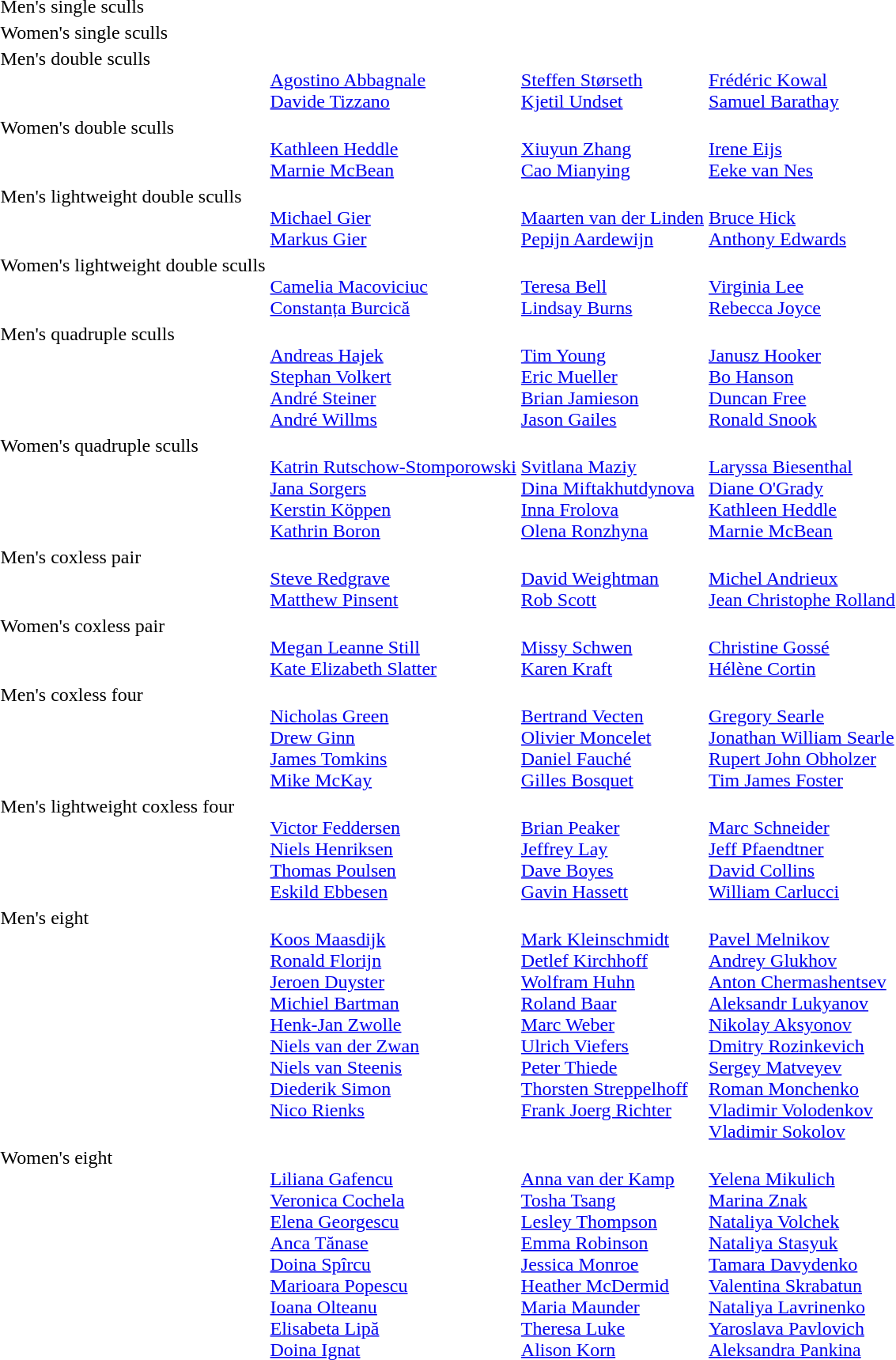<table>
<tr>
<td>Men's single sculls<br></td>
<td></td>
<td></td>
<td></td>
</tr>
<tr>
<td>Women's single sculls<br></td>
<td></td>
<td></td>
<td></td>
</tr>
<tr valign="top">
<td>Men's double sculls<br></td>
<td> <br><a href='#'>Agostino Abbagnale</a><br><a href='#'>Davide Tizzano</a></td>
<td><br><a href='#'>Steffen Størseth</a><br><a href='#'>Kjetil Undset</a></td>
<td><br><a href='#'>Frédéric Kowal</a><br><a href='#'>Samuel Barathay</a></td>
</tr>
<tr valign="top">
<td>Women's double sculls<br></td>
<td><br><a href='#'>Kathleen Heddle</a><br><a href='#'>Marnie McBean</a></td>
<td><br><a href='#'>Xiuyun Zhang</a><br><a href='#'>Cao Mianying</a></td>
<td><br><a href='#'>Irene Eijs</a><br><a href='#'>Eeke van Nes</a></td>
</tr>
<tr valign="top">
<td>Men's lightweight double sculls<br></td>
<td><br><a href='#'>Michael Gier</a><br><a href='#'>Markus Gier</a></td>
<td><br><a href='#'>Maarten van der Linden</a><br><a href='#'>Pepijn Aardewijn</a></td>
<td><br><a href='#'>Bruce Hick</a><br><a href='#'>Anthony Edwards</a></td>
</tr>
<tr valign="top">
<td>Women's lightweight double sculls<br></td>
<td><br><a href='#'>Camelia Macoviciuc</a><br><a href='#'>Constanța Burcică</a></td>
<td><br><a href='#'>Teresa Bell</a><br><a href='#'>Lindsay Burns</a></td>
<td><br><a href='#'>Virginia Lee</a><br><a href='#'>Rebecca Joyce</a></td>
</tr>
<tr valign="top">
<td>Men's quadruple sculls<br></td>
<td><br><a href='#'>Andreas Hajek</a><br><a href='#'>Stephan Volkert</a><br><a href='#'>André Steiner</a><br><a href='#'>André Willms</a></td>
<td><br><a href='#'>Tim Young</a><br><a href='#'>Eric Mueller</a><br><a href='#'>Brian Jamieson</a><br><a href='#'>Jason Gailes</a></td>
<td><br><a href='#'>Janusz Hooker</a><br><a href='#'>Bo Hanson</a><br><a href='#'>Duncan Free</a><br><a href='#'>Ronald Snook</a></td>
</tr>
<tr valign="top">
<td>Women's quadruple sculls<br></td>
<td><br><a href='#'>Katrin Rutschow-Stomporowski</a><br><a href='#'>Jana Sorgers</a><br><a href='#'>Kerstin Köppen</a><br><a href='#'>Kathrin Boron</a></td>
<td><br><a href='#'>Svitlana Maziy</a><br><a href='#'>Dina Miftakhutdynova</a><br><a href='#'>Inna Frolova</a><br><a href='#'>Olena Ronzhyna</a></td>
<td><br><a href='#'>Laryssa Biesenthal</a><br><a href='#'>Diane O'Grady</a><br><a href='#'>Kathleen Heddle</a><br><a href='#'>Marnie McBean</a></td>
</tr>
<tr valign="top">
<td>Men's coxless pair<br></td>
<td><br><a href='#'>Steve Redgrave</a><br><a href='#'>Matthew Pinsent</a></td>
<td><br><a href='#'>David Weightman</a><br><a href='#'>Rob Scott</a></td>
<td><br><a href='#'>Michel Andrieux</a><br><a href='#'>Jean Christophe Rolland</a></td>
</tr>
<tr valign="top">
<td>Women's coxless pair<br></td>
<td><br><a href='#'>Megan Leanne Still</a><br><a href='#'>Kate Elizabeth Slatter</a></td>
<td><br><a href='#'>Missy Schwen</a><br><a href='#'>Karen Kraft</a></td>
<td><br><a href='#'>Christine Gossé</a><br><a href='#'>Hélène Cortin</a></td>
</tr>
<tr valign="top">
<td>Men's coxless four<br></td>
<td><br><a href='#'>Nicholas Green</a><br><a href='#'>Drew Ginn</a><br><a href='#'>James Tomkins</a><br><a href='#'>Mike McKay</a></td>
<td><br><a href='#'>Bertrand Vecten</a><br><a href='#'>Olivier Moncelet</a><br><a href='#'>Daniel Fauché</a><br><a href='#'>Gilles Bosquet</a></td>
<td><br><a href='#'>Gregory Searle</a><br><a href='#'>Jonathan William Searle</a><br><a href='#'>Rupert John Obholzer</a><br><a href='#'>Tim James Foster</a></td>
</tr>
<tr valign="top">
<td>Men's lightweight coxless four<br></td>
<td><br><a href='#'>Victor Feddersen</a><br><a href='#'>Niels Henriksen</a><br><a href='#'>Thomas Poulsen</a><br><a href='#'>Eskild Ebbesen</a></td>
<td><br><a href='#'>Brian Peaker</a><br><a href='#'>Jeffrey Lay</a><br><a href='#'>Dave Boyes</a><br><a href='#'>Gavin Hassett</a></td>
<td><br><a href='#'>Marc Schneider</a><br><a href='#'>Jeff Pfaendtner</a><br><a href='#'>David Collins</a><br><a href='#'>William Carlucci</a></td>
</tr>
<tr valign="top">
<td>Men's eight<br></td>
<td><br><a href='#'>Koos Maasdijk</a><br><a href='#'>Ronald Florijn</a><br><a href='#'>Jeroen Duyster</a><br><a href='#'>Michiel Bartman</a><br><a href='#'>Henk-Jan Zwolle</a><br><a href='#'>Niels van der Zwan</a><br><a href='#'>Niels van Steenis</a><br><a href='#'>Diederik Simon</a><br><a href='#'>Nico Rienks</a></td>
<td><br><a href='#'>Mark Kleinschmidt</a><br><a href='#'>Detlef Kirchhoff</a><br><a href='#'>Wolfram Huhn</a><br><a href='#'>Roland Baar</a><br><a href='#'>Marc Weber</a><br><a href='#'>Ulrich Viefers</a><br><a href='#'>Peter Thiede</a><br><a href='#'>Thorsten Streppelhoff</a><br><a href='#'>Frank Joerg Richter</a></td>
<td><br><a href='#'>Pavel Melnikov</a><br><a href='#'>Andrey Glukhov</a><br><a href='#'>Anton Chermashentsev</a><br><a href='#'>Aleksandr Lukyanov</a><br><a href='#'>Nikolay Aksyonov</a><br><a href='#'>Dmitry Rozinkevich</a><br><a href='#'>Sergey Matveyev</a><br><a href='#'>Roman Monchenko</a><br><a href='#'>Vladimir Volodenkov</a><br><a href='#'>Vladimir Sokolov</a></td>
</tr>
<tr valign="top">
<td>Women's eight<br></td>
<td> <br><a href='#'>Liliana Gafencu</a><br><a href='#'>Veronica Cochela</a><br><a href='#'>Elena Georgescu</a><br><a href='#'>Anca Tănase</a><br><a href='#'>Doina Spîrcu</a><br><a href='#'>Marioara Popescu</a><br><a href='#'>Ioana Olteanu</a><br><a href='#'>Elisabeta Lipă</a><br><a href='#'>Doina Ignat</a></td>
<td> <br><a href='#'>Anna van der Kamp</a><br><a href='#'>Tosha Tsang</a><br><a href='#'>Lesley Thompson</a><br><a href='#'>Emma Robinson</a><br><a href='#'>Jessica Monroe</a><br><a href='#'>Heather McDermid</a><br><a href='#'>Maria Maunder</a><br><a href='#'>Theresa Luke</a><br><a href='#'>Alison Korn</a></td>
<td> <br><a href='#'>Yelena Mikulich</a><br><a href='#'>Marina Znak</a><br><a href='#'>Nataliya Volchek</a><br><a href='#'>Nataliya Stasyuk</a><br><a href='#'>Tamara Davydenko</a><br><a href='#'>Valentina Skrabatun</a><br><a href='#'>Nataliya Lavrinenko</a><br><a href='#'>Yaroslava Pavlovich</a><br><a href='#'>Aleksandra Pankina</a></td>
</tr>
</table>
